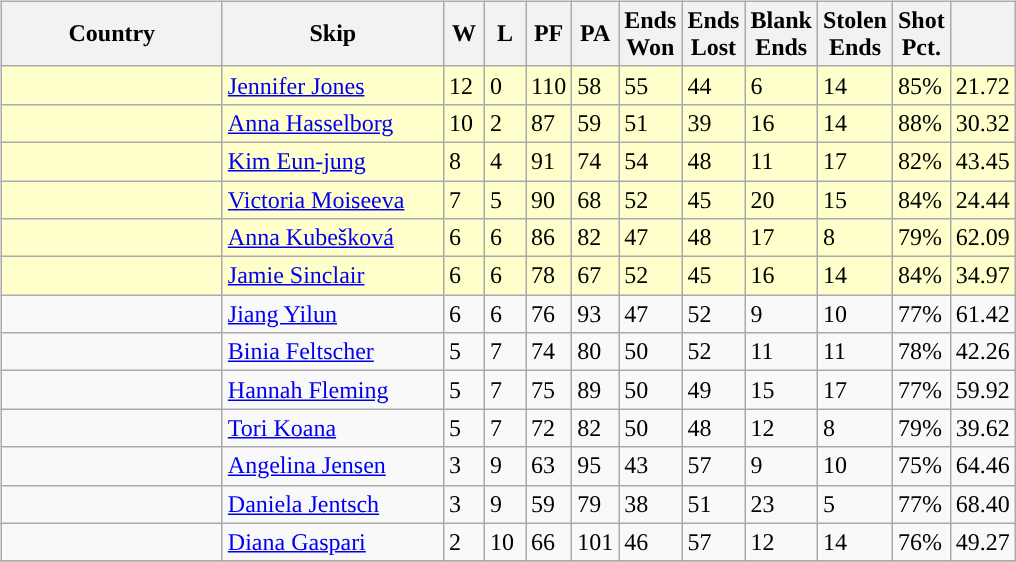<table>
<tr>
<td valign=top width=10%><br><table class=wikitable>
<tr>
<th width=140>Country</th>
<th width=140>Skip</th>
<th width=20>W</th>
<th width=20>L</th>
<th width=20>PF</th>
<th width=20>PA</th>
<th width=20>Ends Won</th>
<th width=20>Ends Lost</th>
<th width=20>Blank Ends</th>
<th width=20>Stolen Ends</th>
<th width=20>Shot Pct.</th>
<th width="20"></th>
</tr>
<tr style="background:#ffffcc;">
<td></td>
<td><a href='#'>Jennifer Jones</a></td>
<td>12</td>
<td>0</td>
<td>110</td>
<td>58</td>
<td>55</td>
<td>44</td>
<td>6</td>
<td>14</td>
<td>85%</td>
<td>21.72</td>
</tr>
<tr style="background:#ffffcc;">
<td></td>
<td><a href='#'>Anna Hasselborg</a></td>
<td>10</td>
<td>2</td>
<td>87</td>
<td>59</td>
<td>51</td>
<td>39</td>
<td>16</td>
<td>14</td>
<td>88%</td>
<td>30.32</td>
</tr>
<tr style="background:#ffffcc;">
<td></td>
<td><a href='#'>Kim Eun-jung</a></td>
<td>8</td>
<td>4</td>
<td>91</td>
<td>74</td>
<td>54</td>
<td>48</td>
<td>11</td>
<td>17</td>
<td>82%</td>
<td>43.45</td>
</tr>
<tr style="background:#ffffcc;">
<td></td>
<td><a href='#'>Victoria Moiseeva</a></td>
<td>7</td>
<td>5</td>
<td>90</td>
<td>68</td>
<td>52</td>
<td>45</td>
<td>20</td>
<td>15</td>
<td>84%</td>
<td>24.44</td>
</tr>
<tr style="background:#ffffcc;">
<td></td>
<td><a href='#'>Anna Kubešková</a></td>
<td>6</td>
<td>6</td>
<td>86</td>
<td>82</td>
<td>47</td>
<td>48</td>
<td>17</td>
<td>8</td>
<td>79%</td>
<td>62.09</td>
</tr>
<tr style="background:#ffffcc;">
<td></td>
<td><a href='#'>Jamie Sinclair</a></td>
<td>6</td>
<td>6</td>
<td>78</td>
<td>67</td>
<td>52</td>
<td>45</td>
<td>16</td>
<td>14</td>
<td>84%</td>
<td>34.97</td>
</tr>
<tr>
<td></td>
<td><a href='#'>Jiang Yilun</a></td>
<td>6</td>
<td>6</td>
<td>76</td>
<td>93</td>
<td>47</td>
<td>52</td>
<td>9</td>
<td>10</td>
<td>77%</td>
<td>61.42</td>
</tr>
<tr>
<td></td>
<td><a href='#'>Binia Feltscher</a></td>
<td>5</td>
<td>7</td>
<td>74</td>
<td>80</td>
<td>50</td>
<td>52</td>
<td>11</td>
<td>11</td>
<td>78%</td>
<td>42.26</td>
</tr>
<tr>
<td></td>
<td><a href='#'>Hannah Fleming</a></td>
<td>5</td>
<td>7</td>
<td>75</td>
<td>89</td>
<td>50</td>
<td>49</td>
<td>15</td>
<td>17</td>
<td>77%</td>
<td>59.92</td>
</tr>
<tr>
<td></td>
<td><a href='#'>Tori Koana</a></td>
<td>5</td>
<td>7</td>
<td>72</td>
<td>82</td>
<td>50</td>
<td>48</td>
<td>12</td>
<td>8</td>
<td>79%</td>
<td>39.62</td>
</tr>
<tr>
<td></td>
<td><a href='#'>Angelina Jensen</a></td>
<td>3</td>
<td>9</td>
<td>63</td>
<td>95</td>
<td>43</td>
<td>57</td>
<td>9</td>
<td>10</td>
<td>75%</td>
<td>64.46</td>
</tr>
<tr>
<td></td>
<td><a href='#'>Daniela Jentsch</a></td>
<td>3</td>
<td>9</td>
<td>59</td>
<td>79</td>
<td>38</td>
<td>51</td>
<td>23</td>
<td>5</td>
<td>77%</td>
<td>68.40</td>
</tr>
<tr>
<td></td>
<td><a href='#'>Diana Gaspari</a></td>
<td>2</td>
<td>10</td>
<td>66</td>
<td>101</td>
<td>46</td>
<td>57</td>
<td>12</td>
<td>14</td>
<td>76%</td>
<td>49.27</td>
</tr>
<tr>
</tr>
</table>
</td>
</tr>
</table>
